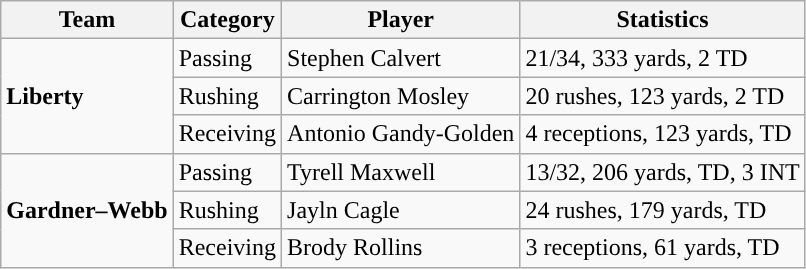<table class="wikitable" style="float: left;">
<tr>
<th>Team</th>
<th>Category</th>
<th>Player</th>
<th>Statistics</th>
</tr>
<tr>
<td rowspan=3><strong>Liberty</strong></td>
<td>Passing</td>
<td>Stephen Calvert</td>
<td>21/34, 333 yards, 2 TD</td>
</tr>
<tr>
<td>Rushing</td>
<td>Carrington Mosley</td>
<td>20 rushes, 123 yards, 2 TD</td>
</tr>
<tr>
<td>Receiving</td>
<td>Antonio Gandy-Golden</td>
<td>4 receptions, 123 yards, TD</td>
</tr>
<tr>
<td rowspan=3><strong>Gardner–Webb</strong></td>
<td>Passing</td>
<td>Tyrell Maxwell</td>
<td>13/32, 206 yards, TD, 3 INT</td>
</tr>
<tr>
<td>Rushing</td>
<td>Jayln Cagle</td>
<td>24 rushes, 179 yards, TD</td>
</tr>
<tr>
<td>Receiving</td>
<td>Brody Rollins</td>
<td>3 receptions, 61 yards, TD</td>
</tr>
</table>
